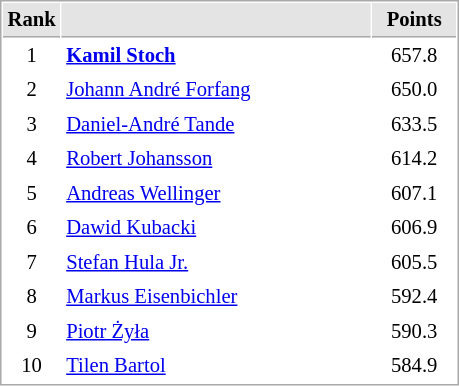<table cellspacing="1" cellpadding="3" style="border:1px solid #AAAAAA;font-size:86%">
<tr style="background-color: #E4E4E4;">
<th style="border-bottom:1px solid #AAAAAA; width: 10px;">Rank</th>
<th style="border-bottom:1px solid #AAAAAA; width: 200px;"></th>
<th style="border-bottom:1px solid #AAAAAA; width: 50px;">Points</th>
</tr>
<tr>
<td align=center>1</td>
<td><strong> <a href='#'>Kamil Stoch</a></strong></td>
<td align=center>657.8</td>
</tr>
<tr>
<td align=center>2</td>
<td> <a href='#'>Johann André Forfang</a></td>
<td align=center>650.0</td>
</tr>
<tr>
<td align=center>3</td>
<td> <a href='#'>Daniel-André Tande</a></td>
<td align=center>633.5</td>
</tr>
<tr>
<td align=center>4</td>
<td> <a href='#'>Robert Johansson</a></td>
<td align=center>614.2</td>
</tr>
<tr>
<td align=center>5</td>
<td> <a href='#'>Andreas Wellinger</a></td>
<td align=center>607.1</td>
</tr>
<tr>
<td align=center>6</td>
<td> <a href='#'>Dawid Kubacki</a></td>
<td align=center>606.9</td>
</tr>
<tr>
<td align=center>7</td>
<td> <a href='#'>Stefan Hula Jr.</a></td>
<td align=center>605.5</td>
</tr>
<tr>
<td align=center>8</td>
<td> <a href='#'>Markus Eisenbichler</a></td>
<td align=center>592.4</td>
</tr>
<tr>
<td align=center>9</td>
<td> <a href='#'>Piotr Żyła</a></td>
<td align=center>590.3</td>
</tr>
<tr>
<td align=center>10</td>
<td> <a href='#'>Tilen Bartol</a></td>
<td align=center>584.9</td>
</tr>
</table>
